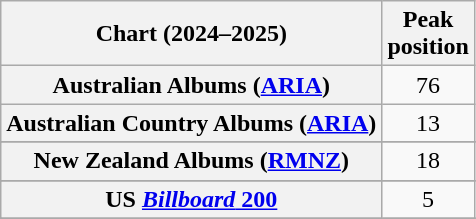<table class="wikitable sortable plainrowheaders" style="text-align:center">
<tr>
<th scope="col">Chart (2024–2025)</th>
<th scope="col">Peak<br>position</th>
</tr>
<tr>
<th scope="row">Australian Albums (<a href='#'>ARIA</a>)</th>
<td>76</td>
</tr>
<tr>
<th scope="row">Australian Country Albums (<a href='#'>ARIA</a>)</th>
<td>13</td>
</tr>
<tr>
</tr>
<tr>
</tr>
<tr>
<th scope="row">New Zealand Albums (<a href='#'>RMNZ</a>)</th>
<td>18</td>
</tr>
<tr>
</tr>
<tr>
</tr>
<tr>
</tr>
<tr>
</tr>
<tr>
</tr>
<tr>
<th scope="row">US <a href='#'><em>Billboard</em> 200</a></th>
<td>5</td>
</tr>
<tr>
</tr>
<tr>
</tr>
<tr>
</tr>
</table>
